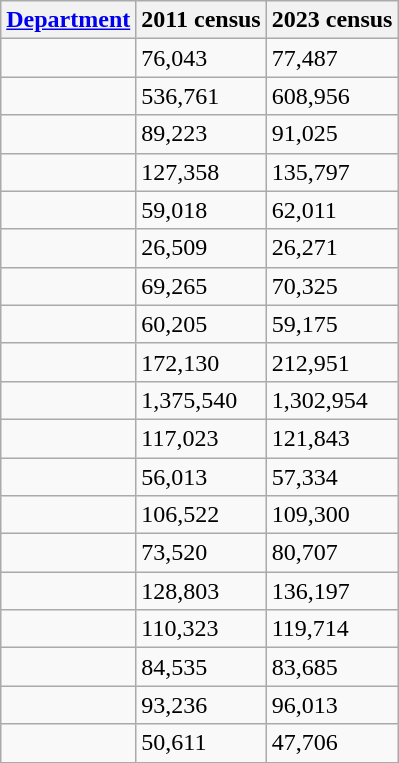<table class="wikitable sortable">
<tr>
<th><a href='#'>Department</a></th>
<th>2011 census</th>
<th>2023 census</th>
</tr>
<tr>
<td></td>
<td>76,043</td>
<td>77,487</td>
</tr>
<tr>
<td></td>
<td>536,761</td>
<td>608,956</td>
</tr>
<tr>
<td></td>
<td>89,223</td>
<td>91,025</td>
</tr>
<tr>
<td></td>
<td>127,358</td>
<td>135,797</td>
</tr>
<tr>
<td></td>
<td>59,018</td>
<td>62,011</td>
</tr>
<tr>
<td></td>
<td>26,509</td>
<td>26,271</td>
</tr>
<tr>
<td></td>
<td>69,265</td>
<td>70,325</td>
</tr>
<tr>
<td></td>
<td>60,205</td>
<td>59,175</td>
</tr>
<tr>
<td></td>
<td>172,130</td>
<td>212,951</td>
</tr>
<tr>
<td></td>
<td>1,375,540</td>
<td>1,302,954</td>
</tr>
<tr>
<td></td>
<td>117,023</td>
<td>121,843</td>
</tr>
<tr>
<td></td>
<td>56,013</td>
<td>57,334</td>
</tr>
<tr>
<td></td>
<td>106,522</td>
<td>109,300</td>
</tr>
<tr>
<td></td>
<td>73,520</td>
<td>80,707</td>
</tr>
<tr>
<td></td>
<td>128,803</td>
<td>136,197</td>
</tr>
<tr>
<td></td>
<td>110,323</td>
<td>119,714</td>
</tr>
<tr>
<td></td>
<td>84,535</td>
<td>83,685</td>
</tr>
<tr>
<td></td>
<td>93,236</td>
<td>96,013</td>
</tr>
<tr>
<td></td>
<td>50,611</td>
<td>47,706</td>
</tr>
</table>
